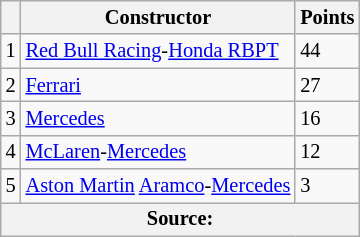<table class="wikitable" style="font-size: 85%;">
<tr>
<th scope="col"></th>
<th scope="col">Constructor</th>
<th scope="col">Points</th>
</tr>
<tr>
<td align="center">1</td>
<td> <a href='#'>Red Bull Racing</a>-<a href='#'>Honda RBPT</a></td>
<td align="left">44</td>
</tr>
<tr>
<td align="center">2</td>
<td> <a href='#'>Ferrari</a></td>
<td align="left">27</td>
</tr>
<tr>
<td align="center">3</td>
<td> <a href='#'>Mercedes</a></td>
<td align="left">16</td>
</tr>
<tr>
<td align="center">4</td>
<td> <a href='#'>McLaren</a>-<a href='#'>Mercedes</a></td>
<td align="left">12</td>
</tr>
<tr>
<td align="center">5</td>
<td> <a href='#'>Aston Martin</a> <a href='#'>Aramco</a>-<a href='#'>Mercedes</a></td>
<td align="left">3</td>
</tr>
<tr>
<th colspan=4>Source:</th>
</tr>
</table>
